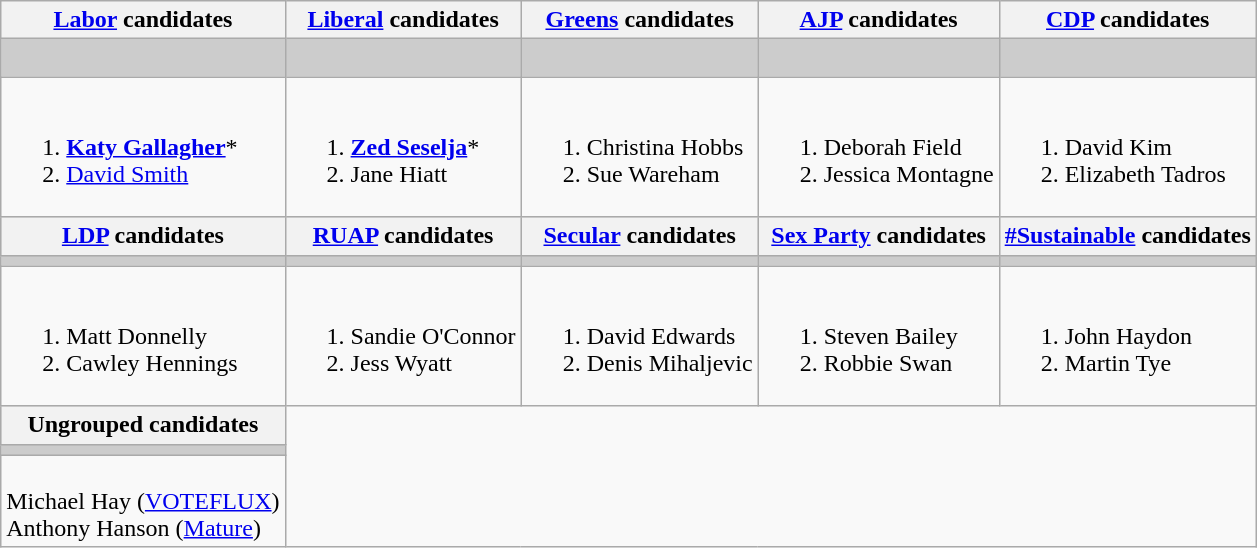<table class="wikitable">
<tr>
<th><a href='#'>Labor</a> candidates</th>
<th><a href='#'>Liberal</a> candidates</th>
<th><a href='#'>Greens</a> candidates</th>
<th><a href='#'>AJP</a> candidates</th>
<th><a href='#'>CDP</a> candidates</th>
</tr>
<tr style="background:#ccc;">
<td> </td>
<td> </td>
<td> </td>
<td> </td>
<td> </td>
</tr>
<tr>
<td><br><ol><li><strong><a href='#'>Katy Gallagher</a></strong>*</li><li><a href='#'>David Smith</a></li></ol></td>
<td><br><ol><li><strong><a href='#'>Zed Seselja</a></strong>*</li><li>Jane Hiatt</li></ol></td>
<td valign=top><br><ol><li>Christina Hobbs</li><li>Sue Wareham</li></ol></td>
<td valign=top><br><ol><li>Deborah Field</li><li>Jessica Montagne</li></ol></td>
<td valign=top><br><ol><li>David Kim</li><li>Elizabeth Tadros</li></ol></td>
</tr>
<tr style="background:#ccc;">
<th><a href='#'>LDP</a> candidates</th>
<th><a href='#'>RUAP</a> candidates</th>
<th><a href='#'>Secular</a> candidates</th>
<th><a href='#'>Sex Party</a> candidates</th>
<th><a href='#'>#Sustainable</a> candidates</th>
</tr>
<tr style="background:#ccc;">
<td></td>
<td></td>
<td></td>
<td></td>
<td></td>
</tr>
<tr>
<td valign=top><br><ol><li>Matt Donnelly</li><li>Cawley Hennings</li></ol></td>
<td valign=top><br><ol><li>Sandie O'Connor</li><li>Jess Wyatt</li></ol></td>
<td valign=top><br><ol><li>David Edwards</li><li>Denis Mihaljevic</li></ol></td>
<td valign=top><br><ol><li>Steven Bailey</li><li>Robbie Swan</li></ol></td>
<td valign=top><br><ol><li>John Haydon</li><li>Martin Tye</li></ol></td>
</tr>
<tr style="background:#ccc;">
<th>Ungrouped candidates</th>
</tr>
<tr style="background:#ccc;">
<td></td>
</tr>
<tr>
<td valign=top><br>Michael Hay (<a href='#'>VOTEFLUX</a>)<br>
Anthony Hanson (<a href='#'>Mature</a>)</td>
</tr>
</table>
